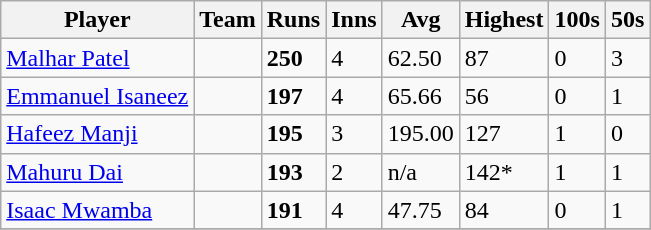<table class="wikitable">
<tr>
<th>Player</th>
<th>Team</th>
<th>Runs</th>
<th>Inns</th>
<th>Avg</th>
<th>Highest</th>
<th>100s</th>
<th>50s</th>
</tr>
<tr>
<td><a href='#'>Malhar Patel</a></td>
<td></td>
<td><strong>250</strong></td>
<td>4</td>
<td>62.50</td>
<td>87</td>
<td>0</td>
<td>3</td>
</tr>
<tr>
<td><a href='#'>Emmanuel Isaneez</a></td>
<td></td>
<td><strong>197</strong></td>
<td>4</td>
<td>65.66</td>
<td>56</td>
<td>0</td>
<td>1</td>
</tr>
<tr>
<td><a href='#'>Hafeez Manji</a></td>
<td></td>
<td><strong>195</strong></td>
<td>3</td>
<td>195.00</td>
<td>127</td>
<td>1</td>
<td>0</td>
</tr>
<tr>
<td><a href='#'>Mahuru Dai</a></td>
<td></td>
<td><strong>193</strong></td>
<td>2</td>
<td>n/a</td>
<td>142*</td>
<td>1</td>
<td>1</td>
</tr>
<tr>
<td><a href='#'>Isaac Mwamba</a></td>
<td></td>
<td><strong>191</strong></td>
<td>4</td>
<td>47.75</td>
<td>84</td>
<td>0</td>
<td>1</td>
</tr>
<tr>
</tr>
</table>
